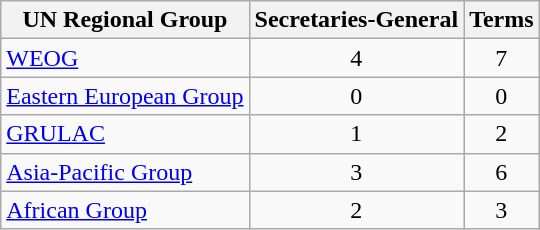<table class="wikitable">
<tr>
<th>UN Regional Group</th>
<th>Secretaries-General</th>
<th>Terms</th>
</tr>
<tr>
<td><a href='#'>WEOG</a></td>
<td align="center">4</td>
<td align="center">7</td>
</tr>
<tr>
<td><a href='#'>Eastern European Group</a></td>
<td align="center">0</td>
<td align="center">0</td>
</tr>
<tr>
<td><a href='#'>GRULAC</a></td>
<td align="center">1</td>
<td align="center">2</td>
</tr>
<tr>
<td><a href='#'>Asia-Pacific Group</a></td>
<td align="center">3</td>
<td align="center">6</td>
</tr>
<tr>
<td><a href='#'>African Group</a></td>
<td align="center">2</td>
<td align="center">3</td>
</tr>
</table>
